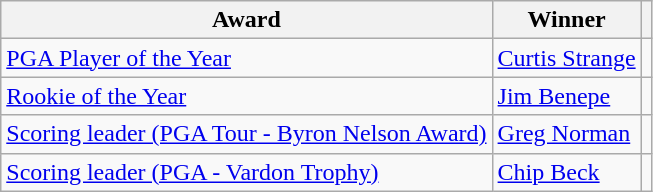<table class="wikitable">
<tr>
<th>Award</th>
<th>Winner</th>
<th></th>
</tr>
<tr>
<td><a href='#'>PGA Player of the Year</a></td>
<td> <a href='#'>Curtis Strange</a></td>
<td></td>
</tr>
<tr>
<td><a href='#'>Rookie of the Year</a></td>
<td> <a href='#'>Jim Benepe</a></td>
<td></td>
</tr>
<tr>
<td><a href='#'>Scoring leader (PGA Tour - Byron Nelson Award)</a></td>
<td> <a href='#'>Greg Norman</a></td>
<td></td>
</tr>
<tr>
<td><a href='#'>Scoring leader (PGA - Vardon Trophy)</a></td>
<td> <a href='#'>Chip Beck</a></td>
<td></td>
</tr>
</table>
